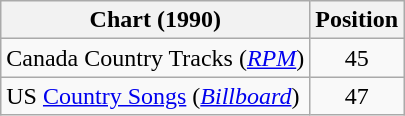<table class="wikitable sortable">
<tr>
<th scope="col">Chart (1990)</th>
<th scope="col">Position</th>
</tr>
<tr>
<td>Canada Country Tracks (<em><a href='#'>RPM</a></em>)</td>
<td align="center">45</td>
</tr>
<tr>
<td>US <a href='#'>Country Songs</a> (<em><a href='#'>Billboard</a></em>)</td>
<td align="center">47</td>
</tr>
</table>
